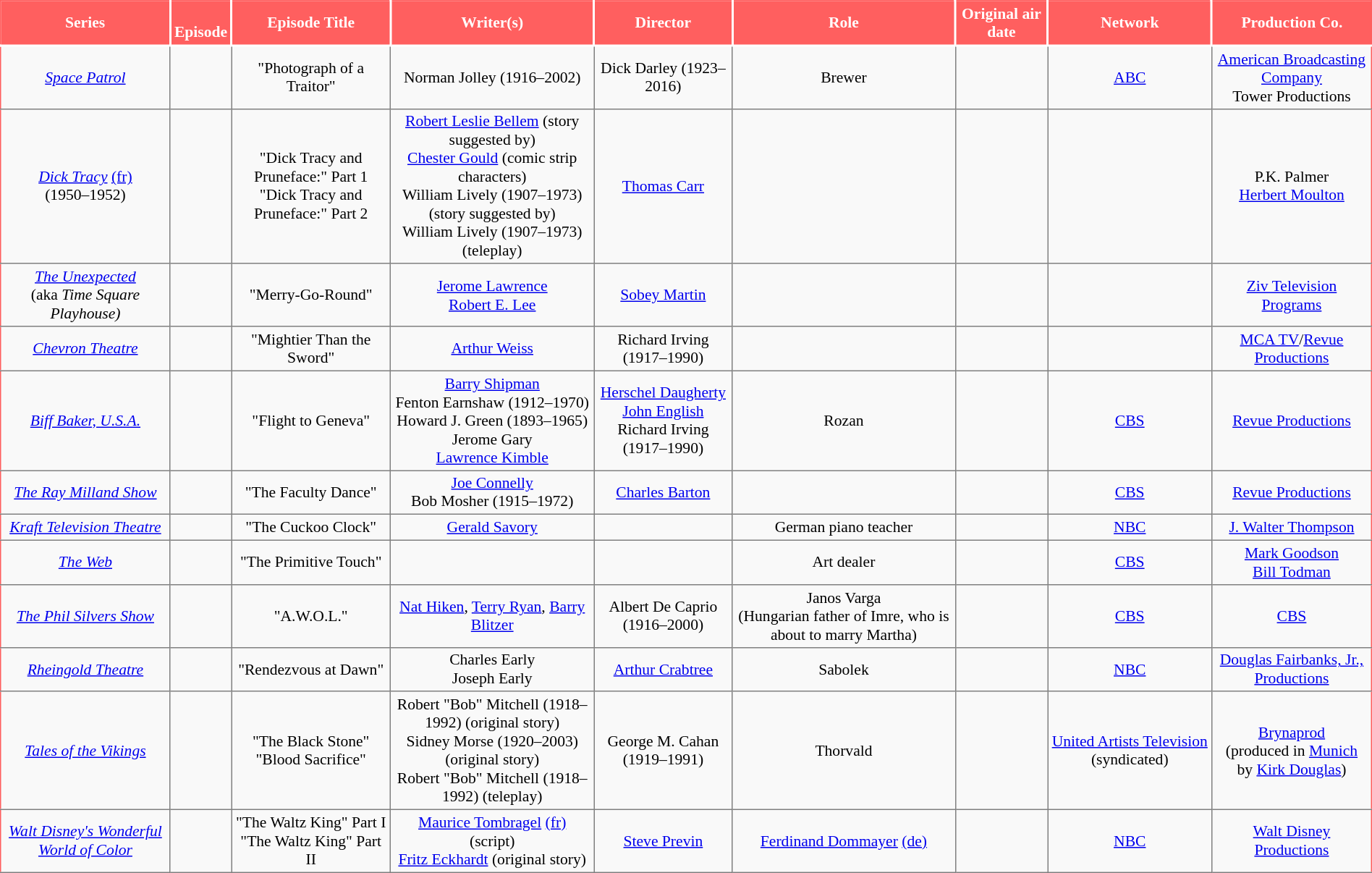<table class="wikitable sortable collapsible" style="width:100%; margin-auto; color: black; font-size:90%; border: 1px solid #FF5F5F; border-spacing: 0px">
<tr style="color:white">
<th scope="col" style="background-color:#FF5F5F; border: solid white; border-width: 0px 2px 2px 0px">Series</th>
<th scope="col" style="background-color:#FF5F5F; border: solid white; border-width: 0px 2px 2px 0px"><br>Episode</th>
<th scope="col" style="background-color:#FF5F5F; border: solid white; border-width: 0px 2px 2px 0px">Episode Title</th>
<th scope="col" style="background-color:#FF5F5F; border: solid white; border-width: 0px 2px 2px 0px">Writer(s)</th>
<th scope="col" style="background-color:#FF5F5F; border: solid white; border-width: 0px 2px 2px 0px">Director</th>
<th scope="col" style="background-color:#FF5F5F; border: solid white; border-width: 0px 2px 2px 0px">Role</th>
<th scope="col" style="background-color:#FF5F5F; border: solid white; border-width: 0px 2px 2px 0px">Original air date</th>
<th scope="col" style="background-color:#FF5F5F; border: solid white; border-width: 0px 2px 2px 0px">Network</th>
<th scope="col" style="background-color:#FF5F5F; border: solid white; border-width: 0px 0px 2px 0px">Production Co.</th>
</tr>
<tr>
<td style="text-align:center; border: solid gray; border-width: 0px 1px 1px 0px"><em><a href='#'>Space Patrol</a></em></td>
<td style="text-align:center; border: solid gray; border-width: 0px 1px 1px 0px"></td>
<td style="text-align:center; border: solid gray; border-width: 0px 1px 1px 0px">"Photograph of a Traitor"</td>
<td style="text-align:center; border: solid gray; border-width: 0px 1px 1px 0px;" data-sort-value="Jolley Norman">Norman Jolley (1916–2002)</td>
<td style="text-align:center; border: solid gray; border-width: 0px 1px 1px 0px;" data-sort-value="Darley Dick">Dick Darley (1923–2016)</td>
<td style="text-align:center; border: solid gray; border-width: 0px 1px 1px 0px">Brewer</td>
<td style="text-align:center; border: solid gray; border-width: 0px 1px 1px 0px"></td>
<td style="text-align:center; border: solid gray; border-width: 0px 1px 1px 0px"><a href='#'>ABC</a></td>
<td style="text-align:center; border: solid gray; border-width: 0px 0px 1px 0px"><a href='#'>American Broadcasting Company</a><br> Tower Productions</td>
</tr>
<tr>
<td style="text-align:center; border: solid gray; border-width: 0px 1px 1px 0px"><em><a href='#'>Dick Tracy</a></em> <a href='#'>(fr)</a><br>(1950–1952)</td>
<td style="text-align:center; border: solid gray; border-width: 0px 1px 1px 0px"><br></td>
<td style="text-align:center; border: solid gray; border-width: 0px 1px 1px 0px">"Dick Tracy and Pruneface:" Part 1<br>"Dick Tracy and Pruneface:" Part 2</td>
<td style="text-align:center; border: solid gray; border-width: 0px 1px 1px 0px;" data-sort-value="Bellem Robert"><a href='#'>Robert Leslie Bellem</a> (story suggested by)<br><a href='#'>Chester Gould</a> (comic strip characters)<br>William Lively (1907–1973) (story suggested by)<br>William Lively (1907–1973) (teleplay)</td>
<td style="text-align:center; border: solid gray; border-width: 0px 1px 1px 0px;" data-sort-value="Carr Thomas"><a href='#'>Thomas Carr</a></td>
<td style="text-align:center; border: solid gray; border-width: 0px 1px 1px 0px"></td>
<td style="text-align:center; border: solid gray; border-width: 0px 1px 1px 0px"><br></td>
<td style="text-align:center; border: solid gray; border-width: 0px 1px 1px 0px"></td>
<td style="text-align:center; border: solid gray; border-width: 0px 0px 1px 0px">P.K. Palmer<br><a href='#'>Herbert Moulton</a></td>
</tr>
<tr>
<td style="text-align:center; border: solid gray; border-width: 0px 1px 1px 0px;" data-sort-value="Unexpected"><em><a href='#'>The Unexpected</a></em><br>(aka <em>Time Square Playhouse)</em></td>
<td style="text-align:center; border: solid gray; border-width: 0px 1px 1px 0px"></td>
<td style="text-align:center; border: solid gray; border-width: 0px 1px 1px 0px">"Merry-Go-Round"</td>
<td style="text-align:center; border: solid gray; border-width: 0px 1px 1px 0px;" data-sort-value="Lawrence Jerome"><a href='#'>Jerome Lawrence</a><br><a href='#'>Robert E. Lee</a></td>
<td style="text-align:center; border: solid gray; border-width: 0px 1px 1px 0px;" data-sort-value="Martin Sobey"><a href='#'>Sobey Martin</a></td>
<td style="text-align:center; border: solid gray; border-width: 0px 1px 1px 0px"></td>
<td style="text-align:center; border: solid gray; border-width: 0px 1px 1px 0px"></td>
<td style="text-align:center; border: solid gray; border-width: 0px 1px 1px 0px"></td>
<td style="text-align:center; border: solid gray; border-width: 0px 0px 1px 0px"><a href='#'>Ziv Television Programs</a></td>
</tr>
<tr>
<td style="text-align:center; border: solid gray; border-width: 0px 1px 1px 0px"><em><a href='#'>Chevron Theatre</a></em></td>
<td style="text-align:center; border: solid gray; border-width: 0px 1px 1px 0px"></td>
<td style="text-align:center; border: solid gray; border-width: 0px 1px 1px 0px">"Mightier Than the Sword"</td>
<td style="text-align:center; border: solid gray; border-width: 0px 1px 1px 0px;" data-sort-value="Weiss Arthur"><a href='#'>Arthur Weiss</a></td>
<td style="text-align:center; border: solid gray; border-width: 0px 1px 1px 0px;" data-sort-value="Irving Richard">Richard Irving (1917–1990)</td>
<td style="text-align:center; border: solid gray; border-width: 0px 1px 1px 0px"></td>
<td style="text-align:center; border: solid gray; border-width: 0px 1px 1px 0px"></td>
<td style="text-align:center; border: solid gray; border-width: 0px 1px 1px 0px"></td>
<td style="text-align:center; border: solid gray; border-width: 0px 0px 1px 0px"><a href='#'>MCA TV</a>/<a href='#'>Revue Productions</a></td>
</tr>
<tr>
<td style="text-align:center; border: solid gray; border-width: 0px 1px 1px 0px"><em><a href='#'>Biff Baker, U.S.A.</a></em></td>
<td style="text-align:center; border: solid gray; border-width: 0px 1px 1px 0px"></td>
<td style="text-align:center; border: solid gray; border-width: 0px 1px 1px 0px">"Flight to Geneva"</td>
<td style="text-align:center; border: solid gray; border-width: 0px 1px 1px 0px;" data-sort-value="Shipman Barry"><a href='#'>Barry Shipman</a><br>Fenton Earnshaw (1912–1970)<br>Howard J. Green (1893–1965)<br>Jerome Gary<br><a href='#'>Lawrence Kimble</a></td>
<td style="text-align:center; border: solid gray; border-width: 0px 1px 1px 0px;" data-sort-value="English John"><a href='#'>Herschel Daugherty</a><br><a href='#'>John English</a><br>Richard Irving (1917–1990)</td>
<td style="text-align:center; border: solid gray; border-width: 0px 1px 1px 0px">Rozan</td>
<td style="text-align:center; border: solid gray; border-width: 0px 1px 1px 0px"></td>
<td style="text-align:center; border: solid gray; border-width: 0px 1px 1px 0px"><a href='#'>CBS</a></td>
<td style="text-align:center; border: solid gray; border-width: 0px 0px 1px 0px"><a href='#'>Revue Productions</a></td>
</tr>
<tr>
<td style="text-align:center; border: solid gray; border-width: 0px 1px 1px 0px;" data-sort-value="Ray Milland"><em><a href='#'>The Ray Milland Show</a></em></td>
<td style="text-align:center; border: solid gray; border-width: 0px 1px 1px 0px"></td>
<td style="text-align:center; border: solid gray; border-width: 0px 1px 1px 0px;" data-sort-value="Faculty Dance">"The Faculty Dance"</td>
<td style="text-align:center; border: solid gray; border-width: 0px 1px 1px 0px;" data-sort-value="Connelly Joe"><a href='#'>Joe Connelly</a><br>Bob Mosher (1915–1972)</td>
<td style="text-align:center; border: solid gray; border-width: 0px 1px 1px 0px;" data-sort-value="Barton Charles"><a href='#'>Charles Barton</a></td>
<td style="text-align:center; border: solid gray; border-width: 0px 1px 1px 0px"></td>
<td style="text-align:center; border: solid gray; border-width: 0px 1px 1px 0px"></td>
<td style="text-align:center; border: solid gray; border-width: 0px 1px 1px 0px"><a href='#'>CBS</a></td>
<td style="text-align:center; border: solid gray; border-width: 0px 0px 1px 0px"><a href='#'>Revue Productions</a></td>
</tr>
<tr>
<td style="text-align:center; border: solid gray; border-width: 0px 1px 1px 0px" ><em><a href='#'>Kraft Television Theatre</a></em></td>
<td style="text-align:center; border: solid gray; border-width: 0px 1px 1px 0px"></td>
<td style="text-align:center; border: solid gray; border-width: 0px 1px 1px 0px;" data-sort-value="Cuckoo Clock">"The Cuckoo Clock"</td>
<td style="text-align:center; border: solid gray; border-width: 0px 1px 1px 0px;" data-sort-value="Savory Gerald"><a href='#'>Gerald Savory</a></td>
<td style="text-align:center; border: solid gray; border-width: 0px 1px 1px 0px"></td>
<td style="text-align:center; border: solid gray; border-width: 0px 1px 1px 0px">German piano teacher</td>
<td style="text-align:center; border: solid gray; border-width: 0px 1px 1px 0px"></td>
<td style="text-align:center; border: solid gray; border-width: 0px 1px 1px 0px"><a href='#'>NBC</a></td>
<td style="text-align:center; border: solid gray; border-width: 0px 0px 1px 0px"><a href='#'>J. Walter Thompson</a></td>
</tr>
<tr>
<td style="text-align:center; border: solid gray; border-width: 0px 1px 1px 0px;" data-sort-value="Web"><em><a href='#'>The Web</a></em></td>
<td style="text-align:center; border: solid gray; border-width: 0px 1px 1px 0px"></td>
<td style="text-align:center; border: solid gray; border-width: 0px 1px 1px 0px;" data-sort-value="Primitive Touch">"The Primitive Touch"</td>
<td style="text-align:center; border: solid gray; border-width: 0px 1px 1px 0px"></td>
<td style="text-align:center; border: solid gray; border-width: 0px 1px 1px 0px"></td>
<td style="text-align:center; border: solid gray; border-width: 0px 1px 1px 0px">Art dealer</td>
<td style="text-align:center; border: solid gray; border-width: 0px 1px 1px 0px"></td>
<td style="text-align:center; border: solid gray; border-width: 0px 1px 1px 0px"><a href='#'>CBS</a></td>
<td style="text-align:center; border: solid gray; border-width: 0px 0px 1px 0px"><a href='#'>Mark Goodson</a><br><a href='#'>Bill Todman</a></td>
</tr>
<tr>
<td style="text-align:center; border: solid gray; border-width: 0px 1px 1px 0px;" data-sort-value="Phil Silvers"><em><a href='#'>The Phil Silvers Show</a></em></td>
<td style="text-align:center; border: solid gray; border-width: 0px 1px 1px 0px"></td>
<td style="text-align:center; border: solid gray; border-width: 0px 1px 1px 0px">"A.W.O.L."</td>
<td style="text-align:center; border: solid gray; border-width: 0px 1px 1px 0px;" data-sort-value="Hiken Nat"><a href='#'>Nat Hiken</a>, <a href='#'>Terry Ryan</a>, <a href='#'>Barry Blitzer</a></td>
<td style="text-align:center; border: solid gray; border-width: 0px 1px 1px 0px;" data-sort-value="DeCaprio Albert">Albert De Caprio (1916–2000)</td>
<td style="text-align:center; border: solid gray; border-width: 0px 1px 1px 0px">Janos Varga<br>(Hungarian father of Imre, who is about to marry Martha)</td>
<td style="text-align:center; border: solid gray; border-width: 0px 1px 1px 0px"></td>
<td style="text-align:center; border: solid gray; border-width: 0px 1px 1px 0px"><a href='#'>CBS</a></td>
<td style="text-align:center; border: solid gray; border-width: 0px 0px 1px 0px"><a href='#'>CBS</a></td>
</tr>
<tr>
<td style="text-align:center; border: solid gray; border-width: 0px 1px 1px 0px"><em><a href='#'>Rheingold Theatre</a></em></td>
<td style="text-align:center; border: solid gray; border-width: 0px 1px 1px 0px"></td>
<td style="text-align:center; border: solid gray; border-width: 0px 1px 1px 0px">"Rendezvous at Dawn"</td>
<td style="text-align:center; border: solid gray; border-width: 0px 1px 1px 0px;" data-sort-value="Early Charles">Charles Early<br>Joseph Early</td>
<td style="text-align:center; border: solid gray; border-width: 0px 1px 1px 0px;" data-sort-value="Crabtree Arthur"><a href='#'>Arthur Crabtree</a></td>
<td style="text-align:center; border: solid gray; border-width: 0px 1px 1px 0px">Sabolek</td>
<td style="text-align:center; border: solid gray; border-width: 0px 1px 1px 0px"></td>
<td style="text-align:center; border: solid gray; border-width: 0px 1px 1px 0px"><a href='#'>NBC</a></td>
<td style="text-align:center; border: solid gray; border-width: 0px 0px 1px 0px"><a href='#'>Douglas Fairbanks, Jr., Productions</a></td>
</tr>
<tr>
<td style="text-align:center; border: solid gray; border-width: 0px 1px 1px 0px"><em><a href='#'>Tales of the Vikings</a></em></td>
<td style="text-align:center; border: solid gray; border-width: 0px 1px 1px 0px"><br></td>
<td style="text-align:center; border: solid gray; border-width: 0px 1px 1px 0px;" data-sort-value="Black Stone">"The Black Stone"<br>"Blood Sacrifice"</td>
<td style="text-align:center; border: solid gray; border-width: 0px 1px 1px 0px;" data-sort-value="Mitchell Bob">Robert "Bob" Mitchell (1918–1992) (original story)<br>Sidney Morse (1920–2003) (original story)<br>Robert "Bob" Mitchell (1918–1992) (teleplay)</td>
<td style="text-align:center; border: solid gray; border-width: 0px 1px 1px 0px;" data-sort-value="Cahan George">George M. Cahan (1919–1991)</td>
<td style="text-align:center; border: solid gray; border-width: 0px 1px 1px 0px">Thorvald</td>
<td style="text-align:center; border: solid gray; border-width: 0px 1px 1px 0px"><br></td>
<td style="text-align:center; border: solid gray; border-width: 0px 1px 1px 0px"><a href='#'>United Artists Television</a> (syndicated)</td>
<td style="text-align:center; border: solid gray; border-width: 0px 0px 1px 0px"><a href='#'>Brynaprod</a><br>(produced in <a href='#'>Munich</a><br>by <a href='#'>Kirk Douglas</a>)</td>
</tr>
<tr>
<td style="text-align:center; border: solid gray; border-width: 0px 1px 1px 0px"><em><a href='#'>Walt Disney's Wonderful World of Color</a></em></td>
<td style="text-align:center; border: solid gray; border-width: 0px 1px 1px 0px"><br></td>
<td style="text-align:center; border: solid gray; border-width: 0px 1px 1px 0px;" data-sort-value="Waltz King">"The Waltz King" Part I<br>"The Waltz King" Part II</td>
<td style="text-align:center; border: solid gray; border-width: 0px 1px 1px 0px;" data-sort-value="Tombrage Maurice"><a href='#'>Maurice Tombragel</a> <a href='#'>(fr)</a> (script)<br><a href='#'>Fritz Eckhardt</a> (original story)</td>
<td style="text-align:center; border: solid gray; border-width: 0px 1px 1px 0px;" data-sort-value="Previn Steve"><a href='#'>Steve Previn</a></td>
<td style="text-align:center; border: solid gray; border-width: 0px 1px 1px 0px"><a href='#'>Ferdinand Dommayer</a> <a href='#'>(de)</a></td>
<td style="text-align:center; border: solid gray; border-width: 0px 1px 1px 0px"><br></td>
<td style="text-align:center; border: solid gray; border-width: 0px 1px 1px 0px"><a href='#'>NBC</a></td>
<td style="text-align:center; border: solid gray; border-width: 0px 0px 1px 0px"><a href='#'>Walt Disney Productions</a></td>
</tr>
</table>
